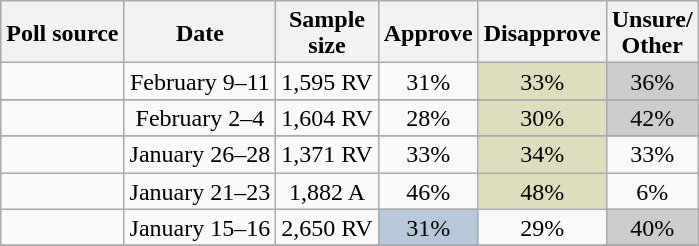<table class="wikitable sortable collapsible" style="text-align:center;line-height:17px">
<tr>
<th>Poll source</th>
<th>Date</th>
<th>Sample<br>size</th>
<th>Approve</th>
<th>Disapprove</th>
<th>Unsure/<br>Other</th>
</tr>
<tr>
<td></td>
<td>February 9–11</td>
<td>1,595 RV</td>
<td>31%</td>
<td style="background:#DEDEBD;">33%</td>
<td style="background:#cccccc;">36%</td>
</tr>
<tr>
</tr>
<tr>
<td></td>
<td>February 2–4</td>
<td>1,604 RV</td>
<td>28%</td>
<td style="background:#DEDEBD;">30%</td>
<td style="background:#cccccc;">42%</td>
</tr>
<tr>
</tr>
<tr>
<td></td>
<td>January 26–28</td>
<td>1,371 RV</td>
<td>33%</td>
<td style="background:#DEDEBD;">34%</td>
<td>33%</td>
</tr>
<tr>
<td></td>
<td>January 21–23</td>
<td>1,882 A</td>
<td>46%</td>
<td style="background:#DEDEBD;">48%</td>
<td>6%</td>
</tr>
<tr>
<td></td>
<td>January 15–16</td>
<td>2,650 RV</td>
<td style="background:#B6C8D9;">31%</td>
<td>29%</td>
<td style="background:#cccccc;">40%</td>
</tr>
<tr>
</tr>
</table>
